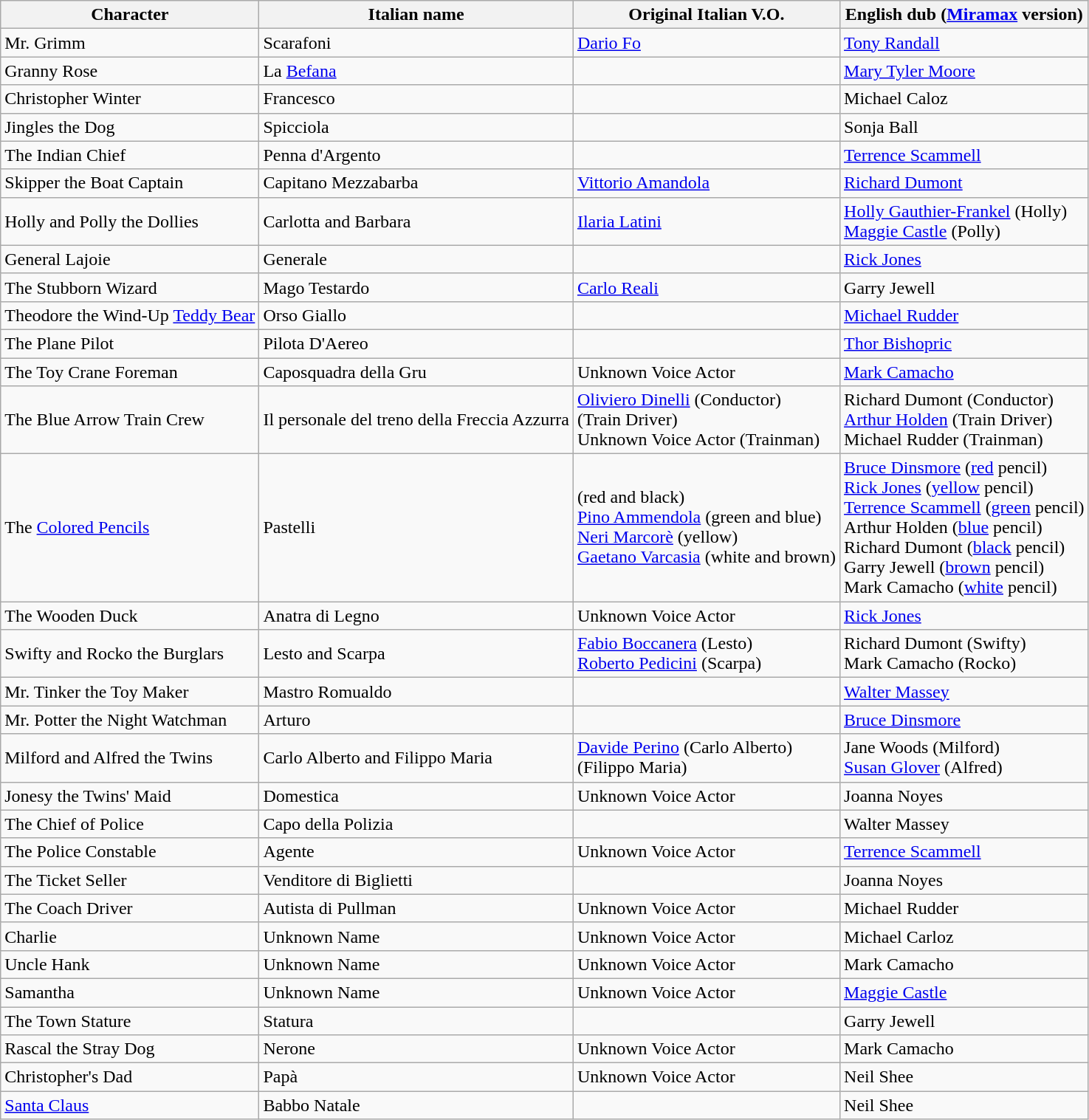<table class="wikitable">
<tr>
<th>Character</th>
<th>Italian name</th>
<th>Original Italian V.O.</th>
<th>English dub (<a href='#'>Miramax</a> version)</th>
</tr>
<tr>
<td>Mr. Grimm</td>
<td>Scarafoni</td>
<td><a href='#'>Dario Fo</a></td>
<td><a href='#'>Tony Randall</a></td>
</tr>
<tr>
<td>Granny Rose</td>
<td>La <a href='#'>Befana</a></td>
<td></td>
<td><a href='#'>Mary Tyler Moore</a></td>
</tr>
<tr>
<td>Christopher Winter</td>
<td>Francesco</td>
<td></td>
<td>Michael Caloz</td>
</tr>
<tr>
<td>Jingles the Dog</td>
<td>Spicciola</td>
<td></td>
<td>Sonja Ball</td>
</tr>
<tr>
<td>The Indian Chief</td>
<td>Penna d'Argento</td>
<td></td>
<td><a href='#'>Terrence Scammell</a></td>
</tr>
<tr>
<td>Skipper the Boat Captain</td>
<td>Capitano Mezzabarba</td>
<td><a href='#'>Vittorio Amandola</a></td>
<td><a href='#'>Richard Dumont</a></td>
</tr>
<tr>
<td>Holly and Polly the Dollies</td>
<td>Carlotta and Barbara</td>
<td><a href='#'>Ilaria Latini</a></td>
<td><a href='#'>Holly Gauthier-Frankel</a> (Holly)<br><a href='#'>Maggie Castle</a> (Polly)</td>
</tr>
<tr>
<td>General Lajoie</td>
<td>Generale</td>
<td></td>
<td><a href='#'>Rick Jones</a></td>
</tr>
<tr>
<td>The Stubborn Wizard</td>
<td>Mago Testardo</td>
<td><a href='#'>Carlo Reali</a></td>
<td>Garry Jewell</td>
</tr>
<tr>
<td>Theodore the Wind-Up <a href='#'>Teddy Bear</a></td>
<td>Orso Giallo</td>
<td></td>
<td><a href='#'>Michael Rudder</a></td>
</tr>
<tr>
<td>The Plane Pilot</td>
<td>Pilota D'Aereo</td>
<td></td>
<td><a href='#'>Thor Bishopric</a></td>
</tr>
<tr>
<td>The Toy Crane Foreman</td>
<td>Caposquadra della Gru</td>
<td>Unknown Voice Actor</td>
<td><a href='#'>Mark Camacho</a></td>
</tr>
<tr>
<td>The Blue Arrow Train Crew</td>
<td>Il personale del treno della Freccia Azzurra</td>
<td><a href='#'>Oliviero Dinelli</a> (Conductor)<br> (Train Driver)<br>Unknown Voice Actor (Trainman)</td>
<td>Richard Dumont (Conductor)<br><a href='#'>Arthur Holden</a> (Train Driver)<br>Michael Rudder (Trainman)</td>
</tr>
<tr>
<td>The <a href='#'>Colored Pencils</a></td>
<td>Pastelli</td>
<td> (red and black)<br><a href='#'>Pino Ammendola</a> (green and blue)<br><a href='#'>Neri Marcorè</a> (yellow)<br><a href='#'>Gaetano Varcasia</a> (white and brown)</td>
<td><a href='#'>Bruce Dinsmore</a> (<a href='#'>red</a> pencil)<br><a href='#'>Rick Jones</a> (<a href='#'>yellow</a> pencil)<br><a href='#'>Terrence Scammell</a> (<a href='#'>green</a> pencil)<br>Arthur Holden (<a href='#'>blue</a> pencil)<br>Richard Dumont (<a href='#'>black</a> pencil)<br>Garry Jewell (<a href='#'>brown</a> pencil)<br>Mark Camacho (<a href='#'>white</a> pencil)</td>
</tr>
<tr>
<td>The Wooden Duck</td>
<td>Anatra di Legno</td>
<td>Unknown Voice Actor</td>
<td><a href='#'>Rick Jones</a></td>
</tr>
<tr>
<td>Swifty and Rocko the Burglars</td>
<td>Lesto and Scarpa</td>
<td><a href='#'>Fabio Boccanera</a> (Lesto)<br><a href='#'>Roberto Pedicini</a> (Scarpa)</td>
<td>Richard Dumont (Swifty)<br>Mark Camacho (Rocko)</td>
</tr>
<tr>
<td>Mr. Tinker the Toy Maker</td>
<td>Mastro Romualdo</td>
<td></td>
<td><a href='#'>Walter Massey</a></td>
</tr>
<tr>
<td>Mr. Potter the Night Watchman</td>
<td>Arturo</td>
<td></td>
<td><a href='#'>Bruce Dinsmore</a></td>
</tr>
<tr>
<td>Milford and Alfred the Twins</td>
<td>Carlo Alberto and Filippo Maria</td>
<td><a href='#'>Davide Perino</a> (Carlo Alberto)<br> (Filippo Maria)</td>
<td>Jane Woods (Milford)<br><a href='#'>Susan Glover</a> (Alfred)</td>
</tr>
<tr>
<td>Jonesy the Twins' Maid</td>
<td>Domestica</td>
<td>Unknown Voice Actor</td>
<td>Joanna Noyes</td>
</tr>
<tr>
<td>The Chief of Police</td>
<td>Capo della Polizia</td>
<td></td>
<td>Walter Massey</td>
</tr>
<tr>
<td>The Police Constable</td>
<td>Agente</td>
<td>Unknown Voice Actor</td>
<td><a href='#'>Terrence Scammell</a></td>
</tr>
<tr>
<td>The Ticket Seller</td>
<td>Venditore di Biglietti</td>
<td></td>
<td>Joanna Noyes</td>
</tr>
<tr>
<td>The Coach Driver</td>
<td>Autista di Pullman</td>
<td>Unknown Voice Actor</td>
<td>Michael Rudder</td>
</tr>
<tr>
<td>Charlie</td>
<td>Unknown Name</td>
<td>Unknown Voice Actor</td>
<td>Michael Carloz</td>
</tr>
<tr>
<td>Uncle Hank</td>
<td>Unknown Name</td>
<td>Unknown Voice Actor</td>
<td>Mark Camacho</td>
</tr>
<tr>
<td>Samantha</td>
<td>Unknown Name</td>
<td>Unknown Voice Actor</td>
<td><a href='#'>Maggie Castle</a></td>
</tr>
<tr>
<td>The Town Stature</td>
<td>Statura</td>
<td></td>
<td>Garry Jewell</td>
</tr>
<tr>
<td>Rascal the Stray Dog</td>
<td>Nerone</td>
<td>Unknown Voice Actor</td>
<td>Mark Camacho</td>
</tr>
<tr>
<td>Christopher's Dad</td>
<td>Papà</td>
<td>Unknown Voice Actor</td>
<td>Neil Shee</td>
</tr>
<tr>
<td><a href='#'>Santa Claus</a></td>
<td>Babbo Natale</td>
<td></td>
<td>Neil Shee</td>
</tr>
</table>
